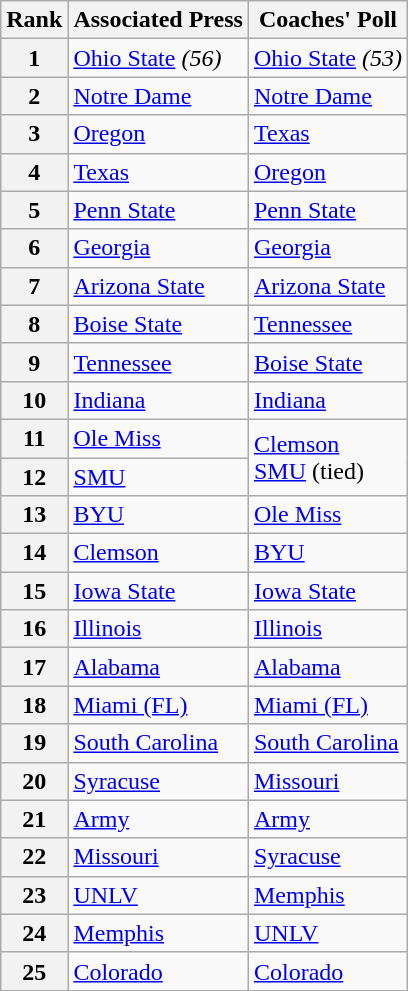<table class="wikitable">
<tr>
<th>Rank</th>
<th>Associated Press</th>
<th colspan'"1">Coaches' Poll</th>
</tr>
<tr>
<th>1</th>
<td><a href='#'>Ohio State</a> <em>(56)</em></td>
<td><a href='#'>Ohio State</a> <em>(53)</em></td>
</tr>
<tr>
<th>2</th>
<td><a href='#'>Notre Dame</a></td>
<td><a href='#'>Notre Dame</a></td>
</tr>
<tr>
<th>3</th>
<td><a href='#'>Oregon</a></td>
<td><a href='#'>Texas</a></td>
</tr>
<tr>
<th>4</th>
<td><a href='#'>Texas</a></td>
<td><a href='#'>Oregon</a></td>
</tr>
<tr>
<th>5</th>
<td><a href='#'>Penn State</a></td>
<td><a href='#'>Penn State</a></td>
</tr>
<tr>
<th>6</th>
<td><a href='#'>Georgia</a></td>
<td><a href='#'>Georgia</a></td>
</tr>
<tr>
<th>7</th>
<td><a href='#'>Arizona State</a></td>
<td><a href='#'>Arizona State</a></td>
</tr>
<tr>
<th>8</th>
<td><a href='#'>Boise State</a></td>
<td><a href='#'>Tennessee</a></td>
</tr>
<tr>
<th>9</th>
<td><a href='#'>Tennessee</a></td>
<td><a href='#'>Boise State</a></td>
</tr>
<tr>
<th>10</th>
<td><a href='#'>Indiana</a></td>
<td><a href='#'>Indiana</a></td>
</tr>
<tr>
<th>11</th>
<td><a href='#'>Ole Miss</a></td>
<td rowspan=2><a href='#'>Clemson</a> <br> <a href='#'>SMU</a> (tied)</td>
</tr>
<tr>
<th>12</th>
<td><a href='#'>SMU</a></td>
</tr>
<tr>
<th>13</th>
<td><a href='#'>BYU</a></td>
<td><a href='#'>Ole Miss</a></td>
</tr>
<tr>
<th>14</th>
<td><a href='#'>Clemson</a></td>
<td><a href='#'>BYU</a></td>
</tr>
<tr>
<th>15</th>
<td><a href='#'>Iowa State</a></td>
<td><a href='#'>Iowa State</a></td>
</tr>
<tr>
<th>16</th>
<td><a href='#'>Illinois</a></td>
<td><a href='#'>Illinois</a></td>
</tr>
<tr>
<th>17</th>
<td><a href='#'>Alabama</a></td>
<td><a href='#'>Alabama</a></td>
</tr>
<tr>
<th>18</th>
<td><a href='#'>Miami (FL)</a></td>
<td><a href='#'>Miami (FL)</a></td>
</tr>
<tr>
<th>19</th>
<td><a href='#'>South Carolina</a></td>
<td><a href='#'>South Carolina</a></td>
</tr>
<tr>
<th>20</th>
<td><a href='#'>Syracuse</a></td>
<td><a href='#'>Missouri</a></td>
</tr>
<tr>
<th>21</th>
<td><a href='#'>Army</a></td>
<td><a href='#'>Army</a></td>
</tr>
<tr>
<th>22</th>
<td><a href='#'>Missouri</a></td>
<td><a href='#'>Syracuse</a></td>
</tr>
<tr>
<th>23</th>
<td><a href='#'>UNLV</a></td>
<td><a href='#'>Memphis</a></td>
</tr>
<tr>
<th>24</th>
<td><a href='#'>Memphis</a></td>
<td><a href='#'>UNLV</a></td>
</tr>
<tr>
<th>25</th>
<td><a href='#'>Colorado</a></td>
<td><a href='#'>Colorado</a></td>
</tr>
<tr>
</tr>
</table>
